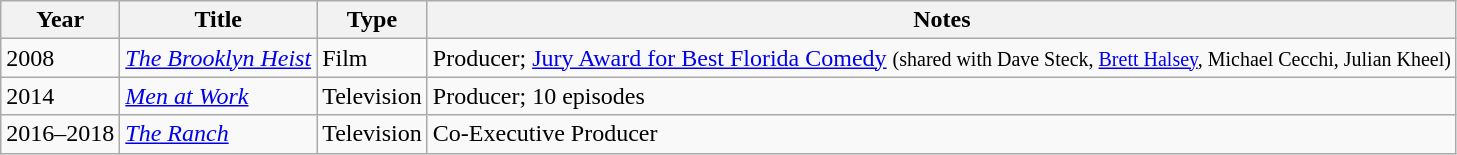<table class="wikitable sortable">
<tr>
<th>Year</th>
<th>Title</th>
<th>Type</th>
<th class="unsortable">Notes</th>
</tr>
<tr>
<td>2008</td>
<td><em><a href='#'>The Brooklyn Heist</a></em></td>
<td>Film</td>
<td>Producer; <a href='#'>Jury Award for Best Florida Comedy</a> <small>(shared with Dave Steck, <a href='#'>Brett Halsey</a>, Michael Cecchi, Julian Kheel)</small></td>
</tr>
<tr>
<td>2014</td>
<td><em><a href='#'>Men at Work</a></em></td>
<td>Television</td>
<td>Producer; 10 episodes</td>
</tr>
<tr>
<td>2016–2018</td>
<td><em><a href='#'>The Ranch</a></em></td>
<td>Television</td>
<td>Co-Executive Producer</td>
</tr>
</table>
